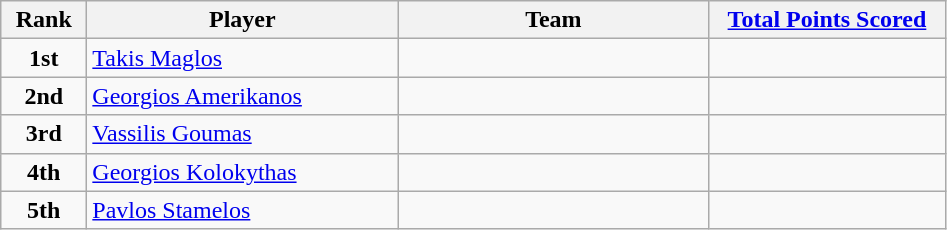<table class="wikitable sortable">
<tr>
<th style="width:50px;">Rank</th>
<th style="width:200px;">Player</th>
<th style="width:200px;">Team</th>
<th style="width:150px;"><a href='#'>Total Points Scored</a></th>
</tr>
<tr>
<td style="text-align:center;"><strong>1st</strong></td>
<td> <a href='#'>Takis Maglos</a></td>
<td></td>
<td></td>
</tr>
<tr>
<td style="text-align:center;"><strong>2nd</strong></td>
<td> <a href='#'>Georgios Amerikanos</a></td>
<td></td>
<td></td>
</tr>
<tr>
<td style="text-align:center;"><strong>3rd</strong></td>
<td> <a href='#'>Vassilis Goumas</a></td>
<td></td>
<td></td>
</tr>
<tr>
<td style="text-align:center;"><strong>4th</strong></td>
<td> <a href='#'>Georgios Kolokythas</a></td>
<td></td>
<td></td>
</tr>
<tr>
<td style="text-align:center;"><strong>5th</strong></td>
<td> <a href='#'>Pavlos Stamelos</a></td>
<td></td>
<td></td>
</tr>
</table>
